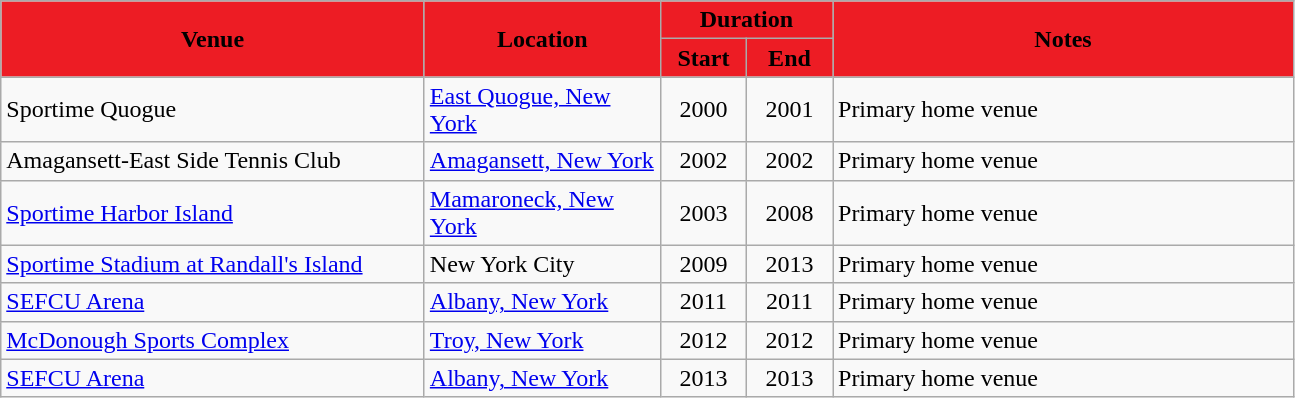<table class="wikitable" style="text-align:left">
<tr>
<th rowspan="2" width="275px" style="background:#ED1C24;">Venue</th>
<th rowspan="2" width="150px" style="background:#ED1C24;">Location</th>
<th colspan="2" style="background:#ED1C24;">Duration</th>
<th rowspan="2" width="300px" style="background:#ED1C24;">Notes</th>
</tr>
<tr>
<th width="50px" style="background:#ED1C24;">Start</th>
<th width="50px" style="background:#ED1C24;">End</th>
</tr>
<tr>
<td>Sportime Quogue</td>
<td><a href='#'>East Quogue, New York</a></td>
<td align="center">2000</td>
<td align="center">2001</td>
<td>Primary home venue</td>
</tr>
<tr>
<td>Amagansett-East Side Tennis Club</td>
<td><a href='#'>Amagansett, New York</a></td>
<td align="center">2002</td>
<td align="center">2002</td>
<td>Primary home venue</td>
</tr>
<tr>
<td><a href='#'>Sportime Harbor Island</a></td>
<td><a href='#'>Mamaroneck, New York</a></td>
<td align="center">2003</td>
<td align="center">2008</td>
<td>Primary home venue</td>
</tr>
<tr>
<td><a href='#'>Sportime Stadium at Randall's Island</a></td>
<td>New York City</td>
<td align="center">2009</td>
<td align="center">2013</td>
<td>Primary home venue</td>
</tr>
<tr>
<td><a href='#'>SEFCU Arena</a></td>
<td><a href='#'>Albany, New York</a></td>
<td align="center">2011</td>
<td align="center">2011</td>
<td>Primary home venue</td>
</tr>
<tr>
<td><a href='#'>McDonough Sports Complex</a></td>
<td><a href='#'>Troy, New York</a></td>
<td align="center">2012</td>
<td align="center">2012</td>
<td>Primary home venue</td>
</tr>
<tr>
<td><a href='#'>SEFCU Arena</a></td>
<td><a href='#'>Albany, New York</a></td>
<td align="center">2013</td>
<td align="center">2013</td>
<td>Primary home venue</td>
</tr>
</table>
